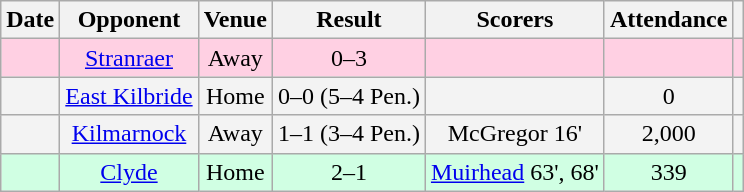<table class="wikitable sortable" style="text-align:center;">
<tr>
<th>Date</th>
<th>Opponent</th>
<th>Venue</th>
<th>Result</th>
<th class=unsortable>Scorers</th>
<th>Attendance</th>
<th></th>
</tr>
<tr style="background-color: #ffd0e3;">
<td></td>
<td><a href='#'>Stranraer</a></td>
<td>Away</td>
<td>0–3</td>
<td></td>
<td></td>
<td></td>
</tr>
<tr style="background-color: #f3f3f3;">
<td></td>
<td><a href='#'>East Kilbride</a></td>
<td>Home</td>
<td>0–0 (5–4 Pen.)</td>
<td></td>
<td>0</td>
<td></td>
</tr>
<tr style="background-color: #f3f3f3;">
<td></td>
<td><a href='#'>Kilmarnock</a></td>
<td>Away</td>
<td>1–1 (3–4 Pen.)</td>
<td>McGregor 16'</td>
<td>2,000</td>
<td></td>
</tr>
<tr style="background-color: #d0ffe3;">
<td></td>
<td><a href='#'>Clyde</a></td>
<td>Home</td>
<td>2–1</td>
<td><a href='#'>Muirhead</a> 63', 68'</td>
<td>339</td>
<td></td>
</tr>
</table>
